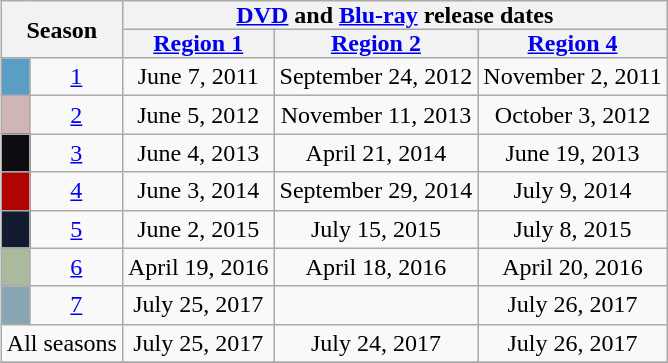<table class="wikitable plainrowheaders" style="text-align:center; float:right;">
<tr>
<th style="padding:0 8px;" colspan="2" rowspan="2">Season</th>
<th scope="col" style="padding:0 8px" colspan="3"><a href='#'>DVD</a> and <a href='#'>Blu-ray</a> release dates</th>
</tr>
<tr>
<th style="padding: 0 8px"><a href='#'>Region 1</a></th>
<th style="padding: 0 8px"><a href='#'>Region 2</a></th>
<th style="padding: 0 8px"><a href='#'>Region 4</a></th>
</tr>
<tr>
<th scope="row" style="width:12px; background:#5B9EC5;"></th>
<td><a href='#'>1</a></td>
<td>June 7, 2011</td>
<td>September 24, 2012</td>
<td>November 2, 2011</td>
</tr>
<tr>
<th scope="row" style="width:12px; background:#cfb5b4;"></th>
<td><a href='#'>2</a></td>
<td>June 5, 2012</td>
<td>November 11, 2013</td>
<td>October 3, 2012</td>
</tr>
<tr>
<th scope="row" style="width:12px; background:#0E0B11;"></th>
<td><a href='#'>3</a></td>
<td>June 4, 2013</td>
<td>April 21, 2014</td>
<td>June 19, 2013</td>
</tr>
<tr>
<th scope="row" style="width:12px; background:#B30202;"></th>
<td><a href='#'>4</a></td>
<td>June 3, 2014</td>
<td>September 29, 2014</td>
<td>July 9, 2014</td>
</tr>
<tr>
<th scope="row" style="width:12px; background:#131b30;"></th>
<td><a href='#'>5</a></td>
<td>June 2, 2015</td>
<td>July 15, 2015</td>
<td>July 8, 2015</td>
</tr>
<tr>
<th scope="row" style="width:12px; background:#A9BA9D;"></th>
<td><a href='#'>6</a></td>
<td>April 19, 2016</td>
<td>April 18, 2016</td>
<td>April 20, 2016</td>
</tr>
<tr>
<th scope="row" style="width:12px; background:#88a5b3;"></th>
<td><a href='#'>7</a></td>
<td>July 25, 2017</td>
<td></td>
<td>July 26, 2017</td>
</tr>
<tr>
<td colspan="2">All seasons</td>
<td>July 25, 2017</td>
<td>July 24, 2017</td>
<td>July 26, 2017</td>
</tr>
<tr>
</tr>
</table>
